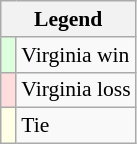<table class="wikitable" style="font-size:90%">
<tr>
<th colspan="2">Legend</th>
</tr>
<tr>
<td bgcolor="#DDFFDD"> </td>
<td>Virginia win</td>
</tr>
<tr>
<td bgcolor="#FFDDDD"> </td>
<td>Virginia loss</td>
</tr>
<tr>
<td bgcolor="#FFFFE6"> </td>
<td>Tie</td>
</tr>
</table>
